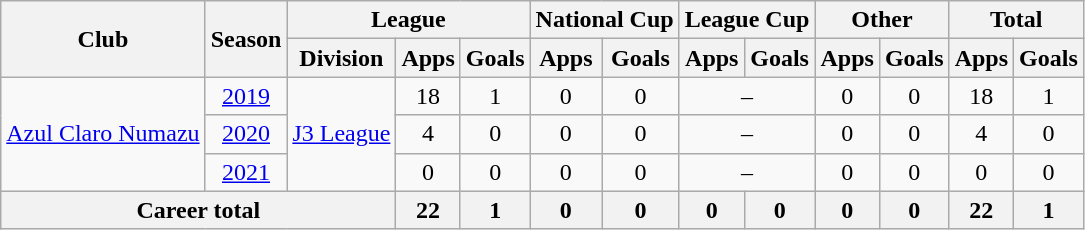<table class="wikitable" style="text-align: center">
<tr>
<th rowspan="2">Club</th>
<th rowspan="2">Season</th>
<th colspan="3">League</th>
<th colspan="2">National Cup</th>
<th colspan="2">League Cup</th>
<th colspan="2">Other</th>
<th colspan="2">Total</th>
</tr>
<tr>
<th>Division</th>
<th>Apps</th>
<th>Goals</th>
<th>Apps</th>
<th>Goals</th>
<th>Apps</th>
<th>Goals</th>
<th>Apps</th>
<th>Goals</th>
<th>Apps</th>
<th>Goals</th>
</tr>
<tr>
<td rowspan="3"><a href='#'>Azul Claro Numazu</a></td>
<td><a href='#'>2019</a></td>
<td rowspan="3"><a href='#'>J3 League</a></td>
<td>18</td>
<td>1</td>
<td>0</td>
<td>0</td>
<td colspan="2">–</td>
<td>0</td>
<td>0</td>
<td>18</td>
<td>1</td>
</tr>
<tr>
<td><a href='#'>2020</a></td>
<td>4</td>
<td>0</td>
<td>0</td>
<td>0</td>
<td colspan="2">–</td>
<td>0</td>
<td>0</td>
<td>4</td>
<td>0</td>
</tr>
<tr>
<td><a href='#'>2021</a></td>
<td>0</td>
<td>0</td>
<td>0</td>
<td>0</td>
<td colspan="2">–</td>
<td>0</td>
<td>0</td>
<td>0</td>
<td>0</td>
</tr>
<tr>
<th colspan=3>Career total</th>
<th>22</th>
<th>1</th>
<th>0</th>
<th>0</th>
<th>0</th>
<th>0</th>
<th>0</th>
<th>0</th>
<th>22</th>
<th>1</th>
</tr>
</table>
